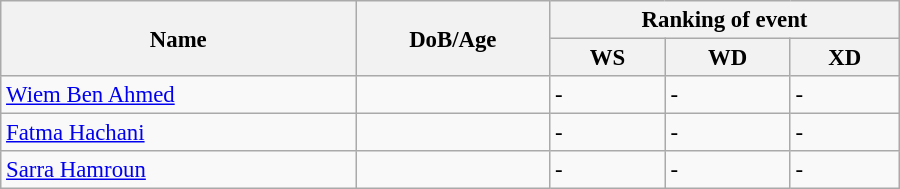<table class="wikitable" style="width:600px; font-size:95%;">
<tr>
<th rowspan="2" align="left">Name</th>
<th rowspan="2" align="left">DoB/Age</th>
<th colspan="3" align="center">Ranking of event</th>
</tr>
<tr>
<th align="center">WS</th>
<th>WD</th>
<th align="center">XD</th>
</tr>
<tr>
<td><a href='#'>Wiem Ben Ahmed</a></td>
<td></td>
<td>-</td>
<td>-</td>
<td>-</td>
</tr>
<tr>
<td><a href='#'>Fatma Hachani</a></td>
<td></td>
<td>-</td>
<td>-</td>
<td>-</td>
</tr>
<tr>
<td><a href='#'>Sarra Hamroun</a></td>
<td></td>
<td>-</td>
<td>-</td>
<td>-</td>
</tr>
</table>
